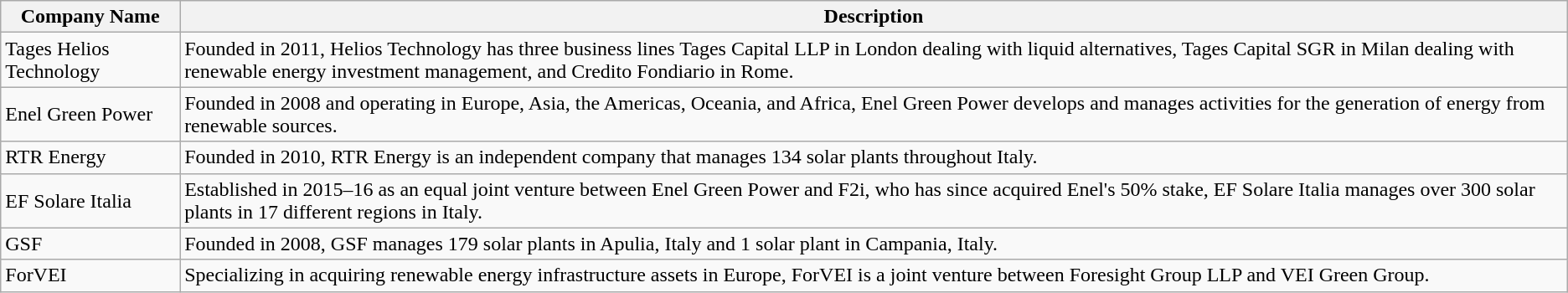<table class="wikitable">
<tr>
<th>Company Name</th>
<th>Description</th>
</tr>
<tr>
<td>Tages Helios Technology</td>
<td>Founded in 2011, Helios Technology has three business lines Tages Capital LLP in London dealing with liquid alternatives, Tages Capital SGR in Milan dealing with renewable energy investment management, and Credito Fondiario in Rome.</td>
</tr>
<tr>
<td>Enel Green Power</td>
<td>Founded in 2008 and operating in Europe, Asia, the Americas, Oceania, and Africa, Enel Green Power develops and manages activities for the generation of energy from renewable sources.</td>
</tr>
<tr>
<td>RTR Energy</td>
<td>Founded in 2010, RTR Energy is an independent company that manages 134 solar plants throughout Italy.</td>
</tr>
<tr>
<td>EF Solare Italia</td>
<td>Established in 2015–16 as an equal joint venture between Enel Green Power and F2i, who has since acquired Enel's 50% stake, EF Solare Italia manages over 300 solar plants in 17 different regions in Italy.</td>
</tr>
<tr>
<td>GSF</td>
<td>Founded in 2008, GSF manages 179 solar plants in Apulia, Italy and 1 solar plant in Campania, Italy.</td>
</tr>
<tr>
<td>ForVEI</td>
<td>Specializing in acquiring renewable energy infrastructure assets in Europe, ForVEI is a joint venture between Foresight Group LLP and VEI Green Group.</td>
</tr>
</table>
